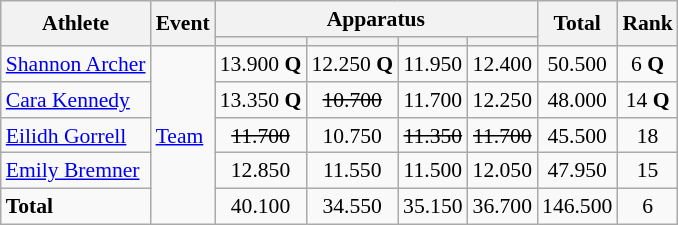<table class="wikitable" style="font-size:90%; text-align:center">
<tr>
<th rowspan=2>Athlete</th>
<th rowspan=2>Event</th>
<th colspan=4>Apparatus</th>
<th rowspan=2>Total</th>
<th rowspan=2>Rank</th>
</tr>
<tr style="font-size:95%">
<th></th>
<th></th>
<th></th>
<th></th>
</tr>
<tr>
<td align=left><a href='#'>Shannon Archer</a></td>
<td align=left rowspan=5><a href='#'>Team</a></td>
<td>13.900 <strong>Q</strong></td>
<td>12.250 <strong>Q</strong></td>
<td>11.950</td>
<td>12.400</td>
<td>50.500</td>
<td>6 <strong>Q</strong></td>
</tr>
<tr>
<td align=left><a href='#'>Cara Kennedy</a></td>
<td>13.350 <strong>Q</strong></td>
<td><s>10.700</s></td>
<td>11.700</td>
<td>12.250</td>
<td>48.000</td>
<td>14 <strong>Q</strong></td>
</tr>
<tr>
<td align=left><a href='#'>Eilidh Gorrell</a></td>
<td><s>11.700</s></td>
<td>10.750</td>
<td><s>11.350</s></td>
<td><s>11.700</s></td>
<td>45.500</td>
<td>18</td>
</tr>
<tr>
<td align=left><a href='#'>Emily Bremner</a></td>
<td>12.850</td>
<td>11.550</td>
<td>11.500</td>
<td>12.050</td>
<td>47.950</td>
<td>15</td>
</tr>
<tr>
<td align=left><strong>Total</strong></td>
<td>40.100</td>
<td>34.550</td>
<td>35.150</td>
<td>36.700</td>
<td>146.500</td>
<td>6</td>
</tr>
</table>
